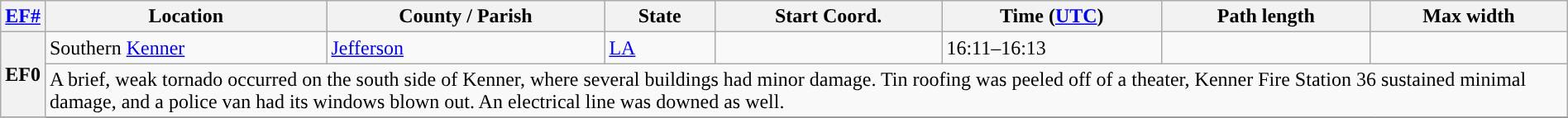<table class="wikitable sortable" style="width:100%;">
<tr>
<th scope="col" width="2%" align="center"><a href='#'>EF#</a></th>
<th scope="col" align="center" class="unsortable">Location</th>
<th scope="col" align="center" class="unsortable">County / Parish</th>
<th scope="col" align="center">State</th>
<th scope="col" align="center">Start Coord.</th>
<th scope="col" align="center">Time (<a href='#'>UTC</a>)</th>
<th scope="col" align="center">Path length</th>
<th scope="col" align="center">Max width</th>
</tr>
<tr>
<th scope="row" rowspan="2" style="background-color:#">EF0</th>
<td>Southern <a href='#'>Kenner</a></td>
<td><a href='#'>Jefferson</a></td>
<td><a href='#'>LA</a></td>
<td></td>
<td>16:11–16:13</td>
<td></td>
<td></td>
</tr>
<tr class="expand-child">
<td colspan="8" style=" border-bottom: 1px solid black;">A brief, weak tornado occurred on the south side of Kenner, where several buildings had minor damage. Tin roofing was peeled off of a theater, Kenner Fire Station 36 sustained minimal damage, and a police van had its windows blown out. An electrical line was downed as well.</td>
</tr>
<tr>
</tr>
</table>
